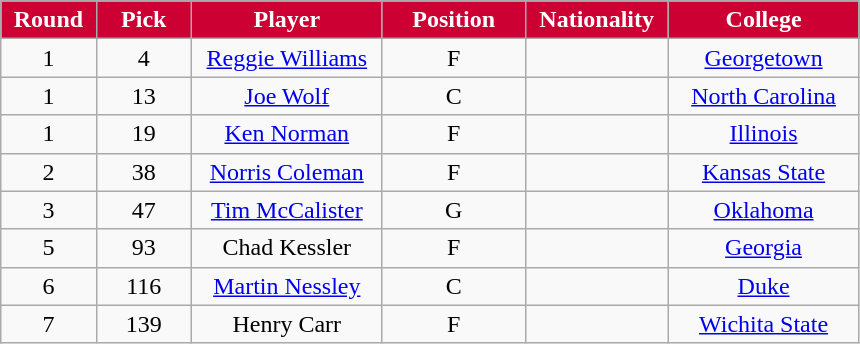<table class="wikitable sortable sortable">
<tr>
<th style="background:#CC0033; color:white" width="10%">Round</th>
<th style="background:#CC0033; color:white" width="10%">Pick</th>
<th style="background:#CC0033; color:white" width="20%">Player</th>
<th style="background:#CC0033; color:white" width="15%">Position</th>
<th style="background:#CC0033; color:white" width="15%">Nationality</th>
<th style="background:#CC0033; color:white" width="20%">College</th>
</tr>
<tr style="text-align: center">
<td>1</td>
<td>4</td>
<td><a href='#'>Reggie Williams</a></td>
<td>F</td>
<td></td>
<td><a href='#'>Georgetown</a></td>
</tr>
<tr style="text-align: center">
<td>1</td>
<td>13</td>
<td><a href='#'>Joe Wolf</a></td>
<td>C</td>
<td></td>
<td><a href='#'>North Carolina</a></td>
</tr>
<tr style="text-align: center">
<td>1</td>
<td>19</td>
<td><a href='#'>Ken Norman</a></td>
<td>F</td>
<td></td>
<td><a href='#'>Illinois</a></td>
</tr>
<tr style="text-align: center">
<td>2</td>
<td>38</td>
<td><a href='#'>Norris Coleman</a></td>
<td>F</td>
<td></td>
<td><a href='#'>Kansas State</a></td>
</tr>
<tr style="text-align: center">
<td>3</td>
<td>47</td>
<td><a href='#'>Tim McCalister</a></td>
<td>G</td>
<td></td>
<td><a href='#'>Oklahoma</a></td>
</tr>
<tr style="text-align: center">
<td>5</td>
<td>93</td>
<td>Chad Kessler</td>
<td>F</td>
<td></td>
<td><a href='#'>Georgia</a></td>
</tr>
<tr style="text-align: center">
<td>6</td>
<td>116</td>
<td><a href='#'>Martin Nessley</a></td>
<td>C</td>
<td></td>
<td><a href='#'>Duke</a></td>
</tr>
<tr style="text-align: center">
<td>7</td>
<td>139</td>
<td>Henry Carr</td>
<td>F</td>
<td></td>
<td><a href='#'>Wichita State</a></td>
</tr>
</table>
